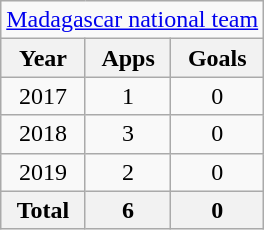<table class="wikitable" style="text-align:center">
<tr>
<td colspan="3"><a href='#'>Madagascar national team</a></td>
</tr>
<tr>
<th>Year</th>
<th>Apps</th>
<th>Goals</th>
</tr>
<tr>
<td>2017</td>
<td>1</td>
<td>0</td>
</tr>
<tr>
<td>2018</td>
<td>3</td>
<td>0</td>
</tr>
<tr>
<td>2019</td>
<td>2</td>
<td>0</td>
</tr>
<tr>
<th>Total</th>
<th>6</th>
<th>0</th>
</tr>
</table>
